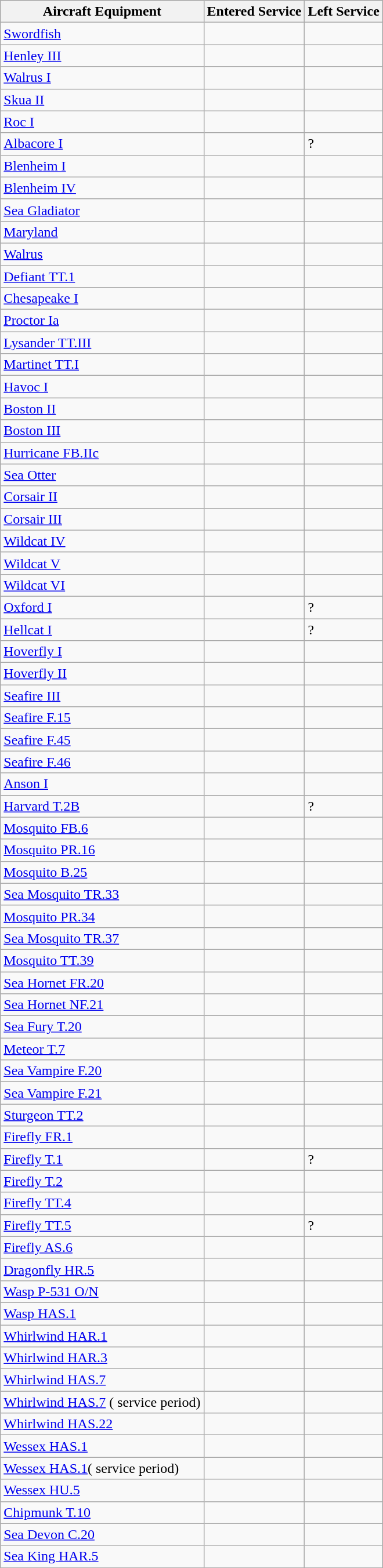<table class="wikitable sortable">
<tr>
<th>Aircraft Equipment</th>
<th>Entered Service</th>
<th>Left Service</th>
</tr>
<tr>
<td><a href='#'>Swordfish</a></td>
<td></td>
<td></td>
</tr>
<tr>
<td><a href='#'>Henley III</a></td>
<td></td>
<td></td>
</tr>
<tr>
<td><a href='#'>Walrus I</a></td>
<td></td>
<td></td>
</tr>
<tr>
<td><a href='#'>Skua II</a></td>
<td></td>
<td></td>
</tr>
<tr>
<td><a href='#'>Roc I</a></td>
<td></td>
<td></td>
</tr>
<tr>
<td><a href='#'>Albacore I</a></td>
<td></td>
<td>?</td>
</tr>
<tr>
<td><a href='#'>Blenheim I</a></td>
<td></td>
<td></td>
</tr>
<tr>
<td><a href='#'>Blenheim IV</a></td>
<td></td>
<td></td>
</tr>
<tr>
<td><a href='#'>Sea Gladiator</a></td>
<td></td>
<td></td>
</tr>
<tr>
<td><a href='#'>Maryland</a></td>
<td></td>
<td></td>
</tr>
<tr>
<td><a href='#'>Walrus</a></td>
<td></td>
<td></td>
</tr>
<tr>
<td><a href='#'>Defiant TT.1</a></td>
<td></td>
<td></td>
</tr>
<tr>
<td><a href='#'>Chesapeake I</a></td>
<td></td>
<td></td>
</tr>
<tr>
<td><a href='#'>Proctor Ia</a></td>
<td></td>
<td></td>
</tr>
<tr>
<td><a href='#'>Lysander TT.III</a></td>
<td></td>
<td></td>
</tr>
<tr>
<td><a href='#'>Martinet TT.I</a></td>
<td></td>
<td></td>
</tr>
<tr>
<td><a href='#'>Havoc I</a></td>
<td></td>
<td></td>
</tr>
<tr>
<td><a href='#'>Boston II</a></td>
<td></td>
<td></td>
</tr>
<tr>
<td><a href='#'>Boston III</a></td>
<td></td>
<td></td>
</tr>
<tr>
<td><a href='#'>Hurricane FB.IIc</a></td>
<td></td>
<td></td>
</tr>
<tr>
<td><a href='#'>Sea Otter</a></td>
<td></td>
<td></td>
</tr>
<tr>
<td><a href='#'>Corsair II</a></td>
<td></td>
<td></td>
</tr>
<tr>
<td><a href='#'>Corsair III</a></td>
<td></td>
<td></td>
</tr>
<tr>
<td><a href='#'>Wildcat IV</a></td>
<td></td>
<td></td>
</tr>
<tr>
<td><a href='#'>Wildcat V</a></td>
<td></td>
<td></td>
</tr>
<tr>
<td><a href='#'>Wildcat VI</a></td>
<td></td>
<td></td>
</tr>
<tr>
<td><a href='#'>Oxford I</a></td>
<td></td>
<td>?</td>
</tr>
<tr>
<td><a href='#'>Hellcat I</a></td>
<td></td>
<td>?</td>
</tr>
<tr>
<td><a href='#'>Hoverfly I</a></td>
<td></td>
<td></td>
</tr>
<tr>
<td><a href='#'>Hoverfly II</a></td>
<td></td>
<td></td>
</tr>
<tr>
<td><a href='#'>Seafire III</a></td>
<td></td>
<td></td>
</tr>
<tr>
<td><a href='#'>Seafire F.15</a></td>
<td></td>
<td></td>
</tr>
<tr>
<td><a href='#'>Seafire F.45</a></td>
<td></td>
<td></td>
</tr>
<tr>
<td><a href='#'>Seafire F.46</a></td>
<td></td>
<td></td>
</tr>
<tr>
<td><a href='#'>Anson I</a></td>
<td></td>
<td></td>
</tr>
<tr>
<td><a href='#'>Harvard T.2B</a></td>
<td></td>
<td>?</td>
</tr>
<tr>
<td><a href='#'>Mosquito FB.6</a></td>
<td></td>
<td></td>
</tr>
<tr>
<td><a href='#'>Mosquito PR.16</a></td>
<td></td>
<td></td>
</tr>
<tr>
<td><a href='#'>Mosquito B.25</a></td>
<td></td>
<td></td>
</tr>
<tr>
<td><a href='#'>Sea Mosquito TR.33</a></td>
<td></td>
<td></td>
</tr>
<tr>
<td><a href='#'>Mosquito PR.34</a></td>
<td></td>
<td></td>
</tr>
<tr>
<td><a href='#'>Sea Mosquito TR.37</a></td>
<td></td>
<td></td>
</tr>
<tr>
<td><a href='#'>Mosquito TT.39</a></td>
<td></td>
<td></td>
</tr>
<tr>
<td><a href='#'>Sea Hornet FR.20</a></td>
<td></td>
<td></td>
</tr>
<tr>
<td><a href='#'>Sea Hornet NF.21</a></td>
<td></td>
<td></td>
</tr>
<tr>
<td><a href='#'>Sea Fury T.20</a></td>
<td></td>
<td></td>
</tr>
<tr>
<td><a href='#'>Meteor T.7</a></td>
<td></td>
<td></td>
</tr>
<tr>
<td><a href='#'>Sea Vampire F.20</a></td>
<td></td>
<td></td>
</tr>
<tr>
<td><a href='#'>Sea Vampire F.21</a></td>
<td></td>
<td></td>
</tr>
<tr>
<td><a href='#'>Sturgeon TT.2</a></td>
<td></td>
<td></td>
</tr>
<tr>
<td><a href='#'>Firefly FR.1</a></td>
<td></td>
<td></td>
</tr>
<tr>
<td><a href='#'>Firefly T.1</a></td>
<td></td>
<td>?</td>
</tr>
<tr>
<td><a href='#'>Firefly T.2</a></td>
<td></td>
<td></td>
</tr>
<tr>
<td><a href='#'>Firefly TT.4</a></td>
<td></td>
<td></td>
</tr>
<tr>
<td><a href='#'>Firefly TT.5</a></td>
<td></td>
<td>?</td>
</tr>
<tr>
<td><a href='#'>Firefly AS.6</a></td>
<td></td>
<td></td>
</tr>
<tr>
<td><a href='#'>Dragonfly HR.5</a></td>
<td></td>
<td></td>
</tr>
<tr>
<td><a href='#'>Wasp P-531 O/N</a></td>
<td></td>
<td></td>
</tr>
<tr>
<td><a href='#'>Wasp HAS.1</a></td>
<td></td>
<td></td>
</tr>
<tr>
<td><a href='#'>Whirlwind HAR.1</a></td>
<td></td>
<td></td>
</tr>
<tr>
<td><a href='#'>Whirlwind HAR.3</a></td>
<td></td>
<td></td>
</tr>
<tr>
<td><a href='#'>Whirlwind HAS.7</a></td>
<td></td>
<td></td>
</tr>
<tr>
<td><a href='#'>Whirlwind HAS.7</a> ( service period)</td>
<td></td>
<td></td>
</tr>
<tr>
<td><a href='#'>Whirlwind HAS.22</a></td>
<td></td>
<td></td>
</tr>
<tr>
<td><a href='#'>Wessex HAS.1</a></td>
<td></td>
<td></td>
</tr>
<tr>
<td><a href='#'>Wessex HAS.1</a>(  service period)</td>
<td></td>
<td></td>
</tr>
<tr>
<td><a href='#'>Wessex HU.5</a></td>
<td></td>
<td></td>
</tr>
<tr>
<td><a href='#'>Chipmunk T.10</a></td>
<td></td>
<td></td>
</tr>
<tr>
<td><a href='#'>Sea Devon C.20</a></td>
<td></td>
<td></td>
</tr>
<tr>
<td><a href='#'>Sea King HAR.5</a></td>
<td></td>
<td></td>
</tr>
</table>
